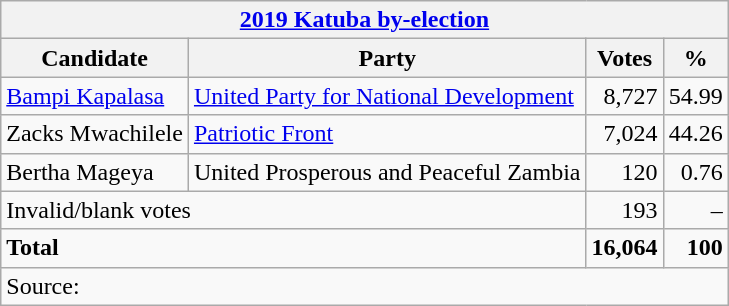<table class=wikitable style=text-align:right>
<tr>
<th colspan=4><a href='#'>2019 Katuba by-election</a></th>
</tr>
<tr>
<th>Candidate</th>
<th>Party</th>
<th>Votes</th>
<th>%</th>
</tr>
<tr>
<td align=left><a href='#'>Bampi Kapalasa</a></td>
<td align=left><a href='#'>United Party for National Development</a></td>
<td>8,727</td>
<td>54.99</td>
</tr>
<tr>
<td align=left>Zacks Mwachilele</td>
<td align=left><a href='#'>Patriotic Front</a></td>
<td>7,024</td>
<td>44.26</td>
</tr>
<tr>
<td align=left>Bertha Mageya</td>
<td align=left>United Prosperous and Peaceful Zambia</td>
<td>120</td>
<td>0.76</td>
</tr>
<tr>
<td align=left colspan=2>Invalid/blank votes</td>
<td>193</td>
<td>–</td>
</tr>
<tr>
<td align=left colspan=2><strong>Total</strong></td>
<td><strong>16,064</strong></td>
<td><strong>100</strong></td>
</tr>
<tr>
<td align=left colspan=4>Source: </td>
</tr>
</table>
